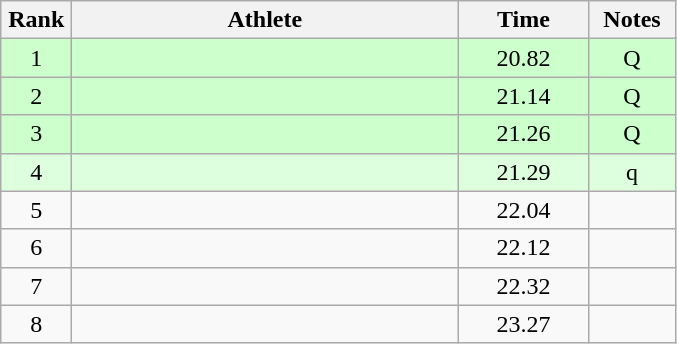<table class="wikitable" style="text-align:center">
<tr>
<th width=40>Rank</th>
<th width=250>Athlete</th>
<th width=80>Time</th>
<th width=50>Notes</th>
</tr>
<tr bgcolor=ccffcc>
<td>1</td>
<td align=left></td>
<td>20.82</td>
<td>Q</td>
</tr>
<tr bgcolor=ccffcc>
<td>2</td>
<td align=left></td>
<td>21.14</td>
<td>Q</td>
</tr>
<tr bgcolor=ccffcc>
<td>3</td>
<td align=left></td>
<td>21.26</td>
<td>Q</td>
</tr>
<tr bgcolor=ddffdd>
<td>4</td>
<td align=left></td>
<td>21.29</td>
<td>q</td>
</tr>
<tr>
<td>5</td>
<td align=left></td>
<td>22.04</td>
<td></td>
</tr>
<tr>
<td>6</td>
<td align=left></td>
<td>22.12</td>
<td></td>
</tr>
<tr>
<td>7</td>
<td align=left></td>
<td>22.32</td>
<td></td>
</tr>
<tr>
<td>8</td>
<td align=left></td>
<td>23.27</td>
<td></td>
</tr>
</table>
